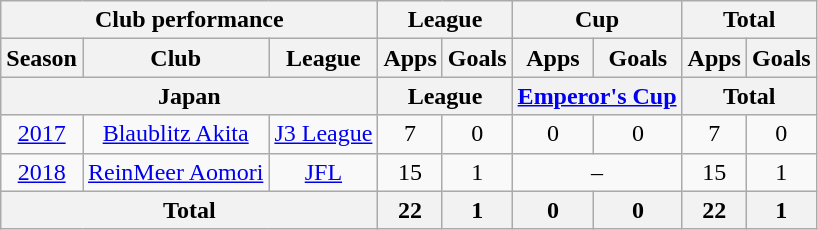<table class="wikitable" style="text-align:center;">
<tr>
<th colspan=3>Club performance</th>
<th colspan=2>League</th>
<th colspan=2>Cup</th>
<th colspan=2>Total</th>
</tr>
<tr>
<th>Season</th>
<th>Club</th>
<th>League</th>
<th>Apps</th>
<th>Goals</th>
<th>Apps</th>
<th>Goals</th>
<th>Apps</th>
<th>Goals</th>
</tr>
<tr>
<th colspan=3>Japan</th>
<th colspan=2>League</th>
<th colspan=2><a href='#'>Emperor's Cup</a></th>
<th colspan=2>Total</th>
</tr>
<tr>
<td><a href='#'>2017</a></td>
<td><a href='#'>Blaublitz Akita</a></td>
<td><a href='#'>J3 League</a></td>
<td>7</td>
<td>0</td>
<td>0</td>
<td>0</td>
<td>7</td>
<td>0</td>
</tr>
<tr>
<td><a href='#'>2018</a></td>
<td><a href='#'>ReinMeer Aomori</a></td>
<td><a href='#'>JFL</a></td>
<td>15</td>
<td>1</td>
<td colspan="2">–</td>
<td>15</td>
<td>1</td>
</tr>
<tr>
<th colspan=3>Total</th>
<th>22</th>
<th>1</th>
<th>0</th>
<th>0</th>
<th>22</th>
<th>1</th>
</tr>
</table>
